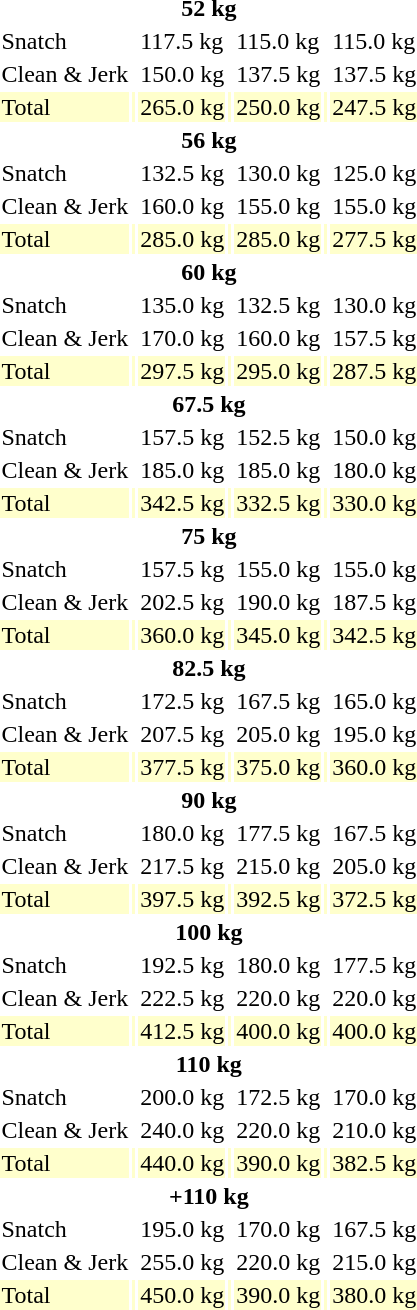<table>
<tr>
<th colspan=7>52 kg</th>
</tr>
<tr>
<td>Snatch</td>
<td></td>
<td>117.5 kg</td>
<td></td>
<td>115.0 kg</td>
<td></td>
<td>115.0 kg</td>
</tr>
<tr>
<td>Clean & Jerk</td>
<td></td>
<td>150.0 kg</td>
<td></td>
<td>137.5 kg</td>
<td></td>
<td>137.5 kg</td>
</tr>
<tr bgcolor=#ffffcc>
<td>Total</td>
<td></td>
<td>265.0 kg</td>
<td></td>
<td>250.0 kg</td>
<td></td>
<td>247.5 kg</td>
</tr>
<tr>
<th colspan=7>56 kg</th>
</tr>
<tr>
<td>Snatch</td>
<td></td>
<td>132.5 kg</td>
<td></td>
<td>130.0 kg</td>
<td></td>
<td>125.0 kg</td>
</tr>
<tr>
<td>Clean & Jerk</td>
<td></td>
<td>160.0 kg</td>
<td></td>
<td>155.0 kg</td>
<td></td>
<td>155.0 kg</td>
</tr>
<tr bgcolor=#ffffcc>
<td>Total</td>
<td></td>
<td>285.0 kg</td>
<td></td>
<td>285.0 kg</td>
<td></td>
<td>277.5 kg</td>
</tr>
<tr>
<th colspan=7>60 kg</th>
</tr>
<tr>
<td>Snatch</td>
<td></td>
<td>135.0 kg</td>
<td></td>
<td>132.5 kg</td>
<td></td>
<td>130.0 kg</td>
</tr>
<tr>
<td>Clean & Jerk</td>
<td></td>
<td>170.0 kg</td>
<td></td>
<td>160.0 kg</td>
<td></td>
<td>157.5 kg</td>
</tr>
<tr bgcolor=#ffffcc>
<td>Total</td>
<td></td>
<td>297.5 kg</td>
<td></td>
<td>295.0 kg</td>
<td></td>
<td>287.5 kg</td>
</tr>
<tr>
<th colspan=7>67.5 kg</th>
</tr>
<tr>
<td>Snatch</td>
<td></td>
<td>157.5 kg</td>
<td></td>
<td>152.5 kg</td>
<td></td>
<td>150.0 kg</td>
</tr>
<tr>
<td>Clean & Jerk</td>
<td></td>
<td>185.0 kg</td>
<td></td>
<td>185.0 kg</td>
<td></td>
<td>180.0 kg</td>
</tr>
<tr bgcolor=#ffffcc>
<td>Total</td>
<td></td>
<td>342.5 kg</td>
<td></td>
<td>332.5 kg</td>
<td></td>
<td>330.0 kg</td>
</tr>
<tr>
<th colspan=7>75 kg</th>
</tr>
<tr>
<td>Snatch</td>
<td></td>
<td>157.5 kg</td>
<td></td>
<td>155.0 kg</td>
<td></td>
<td>155.0 kg</td>
</tr>
<tr>
<td>Clean & Jerk</td>
<td></td>
<td>202.5 kg</td>
<td></td>
<td>190.0 kg</td>
<td></td>
<td>187.5 kg</td>
</tr>
<tr bgcolor=#ffffcc>
<td>Total</td>
<td></td>
<td>360.0 kg</td>
<td></td>
<td>345.0 kg</td>
<td></td>
<td>342.5 kg</td>
</tr>
<tr>
<th colspan=7>82.5 kg</th>
</tr>
<tr>
<td>Snatch</td>
<td></td>
<td>172.5 kg</td>
<td></td>
<td>167.5 kg</td>
<td></td>
<td>165.0 kg</td>
</tr>
<tr>
<td>Clean & Jerk</td>
<td></td>
<td>207.5 kg</td>
<td></td>
<td>205.0 kg</td>
<td></td>
<td>195.0 kg</td>
</tr>
<tr bgcolor=#ffffcc>
<td>Total</td>
<td></td>
<td>377.5 kg</td>
<td></td>
<td>375.0 kg</td>
<td></td>
<td>360.0 kg</td>
</tr>
<tr>
<th colspan=7>90 kg</th>
</tr>
<tr>
<td>Snatch</td>
<td></td>
<td>180.0 kg</td>
<td></td>
<td>177.5 kg</td>
<td></td>
<td>167.5 kg</td>
</tr>
<tr>
<td>Clean & Jerk</td>
<td></td>
<td>217.5 kg</td>
<td></td>
<td>215.0 kg</td>
<td></td>
<td>205.0 kg</td>
</tr>
<tr bgcolor=#ffffcc>
<td>Total</td>
<td></td>
<td>397.5 kg</td>
<td></td>
<td>392.5 kg</td>
<td></td>
<td>372.5 kg</td>
</tr>
<tr>
<th colspan=7>100 kg</th>
</tr>
<tr>
<td>Snatch</td>
<td></td>
<td>192.5 kg</td>
<td></td>
<td>180.0 kg</td>
<td></td>
<td>177.5 kg</td>
</tr>
<tr>
<td>Clean & Jerk</td>
<td></td>
<td>222.5 kg</td>
<td></td>
<td>220.0 kg</td>
<td></td>
<td>220.0 kg</td>
</tr>
<tr bgcolor=#ffffcc>
<td>Total</td>
<td></td>
<td>412.5 kg</td>
<td></td>
<td>400.0 kg</td>
<td></td>
<td>400.0 kg</td>
</tr>
<tr>
<th colspan=7>110 kg</th>
</tr>
<tr>
<td>Snatch</td>
<td></td>
<td>200.0 kg</td>
<td></td>
<td>172.5 kg</td>
<td></td>
<td>170.0 kg</td>
</tr>
<tr>
<td>Clean & Jerk</td>
<td></td>
<td>240.0 kg</td>
<td></td>
<td>220.0 kg</td>
<td></td>
<td>210.0 kg</td>
</tr>
<tr bgcolor=#ffffcc>
<td>Total</td>
<td></td>
<td>440.0 kg</td>
<td></td>
<td>390.0 kg</td>
<td></td>
<td>382.5 kg</td>
</tr>
<tr>
<th colspan=7>+110 kg</th>
</tr>
<tr>
<td>Snatch</td>
<td></td>
<td>195.0 kg</td>
<td></td>
<td>170.0 kg</td>
<td></td>
<td>167.5 kg</td>
</tr>
<tr>
<td>Clean & Jerk</td>
<td></td>
<td>255.0 kg</td>
<td></td>
<td>220.0 kg</td>
<td></td>
<td>215.0 kg</td>
</tr>
<tr bgcolor=#ffffcc>
<td>Total</td>
<td></td>
<td>450.0 kg</td>
<td></td>
<td>390.0 kg</td>
<td></td>
<td>380.0 kg</td>
</tr>
</table>
